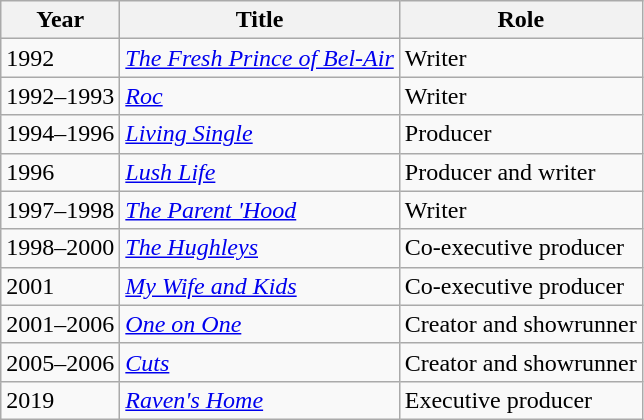<table class="wikitable">
<tr>
<th>Year</th>
<th>Title</th>
<th>Role</th>
</tr>
<tr>
<td>1992</td>
<td><em><a href='#'>The Fresh Prince of Bel-Air</a></em></td>
<td>Writer</td>
</tr>
<tr>
<td>1992–1993</td>
<td><em><a href='#'>Roc</a></em></td>
<td>Writer<br></td>
</tr>
<tr>
<td>1994–1996</td>
<td><em><a href='#'>Living Single</a></em></td>
<td>Producer</td>
</tr>
<tr>
<td>1996</td>
<td><em><a href='#'>Lush Life</a></em></td>
<td>Producer and writer</td>
</tr>
<tr>
<td>1997–1998</td>
<td><em><a href='#'>The Parent 'Hood</a></em></td>
<td>Writer</td>
</tr>
<tr>
<td>1998–2000</td>
<td><em><a href='#'>The Hughleys</a></em></td>
<td>Co-executive producer</td>
</tr>
<tr>
<td>2001</td>
<td><em><a href='#'>My Wife and Kids</a></em></td>
<td>Co-executive producer</td>
</tr>
<tr>
<td>2001–2006</td>
<td><em><a href='#'>One on One</a></em></td>
<td>Creator and showrunner</td>
</tr>
<tr>
<td>2005–2006</td>
<td><em><a href='#'>Cuts</a></em></td>
<td>Creator and showrunner</td>
</tr>
<tr>
<td>2019</td>
<td><em><a href='#'>Raven's Home</a></em></td>
<td>Executive producer</td>
</tr>
</table>
